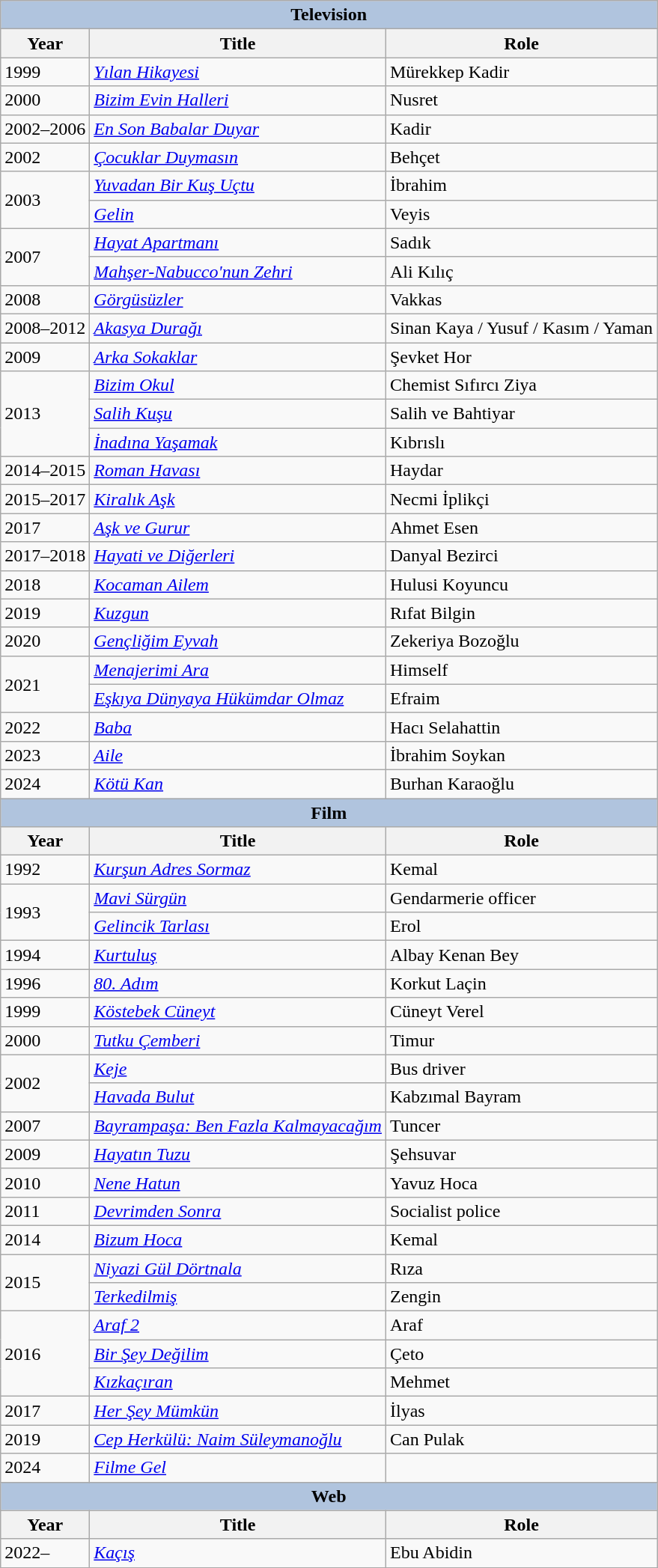<table class="wikitable">
<tr>
<th colspan="3" style="background:LightSteelBlue">Television</th>
</tr>
<tr>
<th>Year</th>
<th>Title</th>
<th>Role</th>
</tr>
<tr>
<td>1999</td>
<td><em><a href='#'>Yılan Hikayesi</a></em></td>
<td>Mürekkep Kadir</td>
</tr>
<tr>
<td>2000</td>
<td><em><a href='#'>Bizim Evin Halleri</a></em></td>
<td>Nusret</td>
</tr>
<tr>
<td>2002–2006</td>
<td><em><a href='#'>En Son Babalar Duyar</a></em></td>
<td>Kadir</td>
</tr>
<tr>
<td>2002</td>
<td><em><a href='#'>Çocuklar Duymasın</a></em></td>
<td>Behçet</td>
</tr>
<tr>
<td rowspan="2">2003</td>
<td><em><a href='#'>Yuvadan Bir Kuş Uçtu</a></em></td>
<td>İbrahim</td>
</tr>
<tr>
<td><a href='#'><em>Gelin</em></a></td>
<td>Veyis</td>
</tr>
<tr>
<td rowspan="2">2007</td>
<td><em><a href='#'>Hayat Apartmanı</a></em></td>
<td>Sadık</td>
</tr>
<tr>
<td><em><a href='#'>Mahşer-Nabucco'nun Zehri</a></em></td>
<td>Ali Kılıç</td>
</tr>
<tr>
<td>2008</td>
<td><a href='#'><em>Görgüsüzler</em></a></td>
<td>Vakkas</td>
</tr>
<tr>
<td>2008–2012</td>
<td><em><a href='#'>Akasya Durağı</a></em></td>
<td>Sinan Kaya / Yusuf / Kasım / Yaman</td>
</tr>
<tr>
<td>2009</td>
<td><em><a href='#'>Arka Sokaklar</a></em></td>
<td>Şevket Hor</td>
</tr>
<tr>
<td rowspan="3">2013</td>
<td><em><a href='#'>Bizim Okul</a></em></td>
<td>Chemist Sıfırcı Ziya</td>
</tr>
<tr>
<td><em><a href='#'>Salih Kuşu</a></em></td>
<td>Salih ve Bahtiyar</td>
</tr>
<tr>
<td><a href='#'><em>İnadına Yaşamak</em></a></td>
<td>Kıbrıslı</td>
</tr>
<tr>
<td>2014–2015</td>
<td><em><a href='#'>Roman Havası</a></em></td>
<td>Haydar</td>
</tr>
<tr>
<td>2015–2017</td>
<td><em><a href='#'>Kiralık Aşk</a></em></td>
<td>Necmi İplikçi</td>
</tr>
<tr>
<td>2017</td>
<td><a href='#'><em>Aşk ve Gurur</em></a></td>
<td>Ahmet Esen</td>
</tr>
<tr>
<td>2017–2018</td>
<td><em><a href='#'>Hayati ve Diğerleri</a></em></td>
<td>Danyal Bezirci</td>
</tr>
<tr>
<td>2018</td>
<td><em><a href='#'>Kocaman Ailem</a></em></td>
<td>Hulusi Koyuncu</td>
</tr>
<tr>
<td>2019</td>
<td><a href='#'><em>Kuzgun</em></a></td>
<td>Rıfat Bilgin</td>
</tr>
<tr>
<td>2020</td>
<td><em><a href='#'>Gençliğim Eyvah</a></em></td>
<td>Zekeriya Bozoğlu</td>
</tr>
<tr>
<td rowspan="2">2021</td>
<td><em><a href='#'>Menajerimi Ara</a></em></td>
<td>Himself</td>
</tr>
<tr>
<td><em><a href='#'>Eşkıya Dünyaya Hükümdar Olmaz</a></em></td>
<td>Efraim</td>
</tr>
<tr>
<td>2022</td>
<td><a href='#'><em>Baba</em></a></td>
<td>Hacı Selahattin</td>
</tr>
<tr>
<td>2023</td>
<td><a href='#'><em>Aile</em></a></td>
<td>İbrahim Soykan</td>
</tr>
<tr>
<td>2024</td>
<td><em><a href='#'>Kötü Kan</a></em></td>
<td>Burhan Karaoğlu</td>
</tr>
<tr>
<th colspan="3" style="background:LightSteelBlue">Film</th>
</tr>
<tr>
<th>Year</th>
<th>Title</th>
<th>Role</th>
</tr>
<tr>
<td>1992</td>
<td><em><a href='#'>Kurşun Adres Sormaz</a></em></td>
<td>Kemal</td>
</tr>
<tr>
<td rowspan="2">1993</td>
<td><a href='#'><em>Mavi Sürgün</em></a></td>
<td>Gendarmerie officer</td>
</tr>
<tr>
<td><em><a href='#'>Gelincik Tarlası</a></em></td>
<td>Erol</td>
</tr>
<tr>
<td>1994</td>
<td><a href='#'><em>Kurtuluş</em></a></td>
<td>Albay Kenan Bey</td>
</tr>
<tr>
<td>1996</td>
<td><em><a href='#'>80. Adım</a></em></td>
<td>Korkut Laçin</td>
</tr>
<tr>
<td>1999</td>
<td><em><a href='#'>Köstebek Cüneyt</a></em></td>
<td>Cüneyt Verel</td>
</tr>
<tr>
<td>2000</td>
<td><em><a href='#'>Tutku Çemberi</a></em></td>
<td>Timur</td>
</tr>
<tr>
<td rowspan="2">2002</td>
<td><em><a href='#'>Keje</a></em></td>
<td>Bus driver</td>
</tr>
<tr>
<td><em><a href='#'>Havada Bulut</a></em></td>
<td>Kabzımal Bayram</td>
</tr>
<tr>
<td>2007</td>
<td><em><a href='#'>Bayrampaşa: Ben Fazla Kalmayacağım</a></em></td>
<td>Tuncer</td>
</tr>
<tr>
<td>2009</td>
<td><em><a href='#'>Hayatın Tuzu</a></em></td>
<td>Şehsuvar</td>
</tr>
<tr>
<td>2010</td>
<td><a href='#'><em>Nene Hatun</em></a></td>
<td>Yavuz Hoca</td>
</tr>
<tr>
<td>2011</td>
<td><em><a href='#'>Devrimden Sonra</a></em></td>
<td>Socialist police</td>
</tr>
<tr>
<td>2014</td>
<td><em><a href='#'>Bizum Hoca</a></em></td>
<td>Kemal</td>
</tr>
<tr>
<td rowspan="2">2015</td>
<td><em><a href='#'>Niyazi Gül Dörtnala</a></em></td>
<td>Rıza</td>
</tr>
<tr>
<td><em><a href='#'>Terkedilmiş</a></em></td>
<td>Zengin</td>
</tr>
<tr>
<td rowspan="3">2016</td>
<td><em><a href='#'>Araf 2</a></em></td>
<td>Araf</td>
</tr>
<tr>
<td><em><a href='#'>Bir Şey Değilim</a></em></td>
<td>Çeto</td>
</tr>
<tr>
<td><em><a href='#'>Kızkaçıran</a></em></td>
<td>Mehmet</td>
</tr>
<tr>
<td>2017</td>
<td><em><a href='#'>Her Şey Mümkün</a></em></td>
<td>İlyas</td>
</tr>
<tr>
<td>2019</td>
<td><em><a href='#'>Cep Herkülü: Naim Süleymanoğlu</a></em></td>
<td>Can Pulak</td>
</tr>
<tr>
<td>2024</td>
<td><em><a href='#'>Filme Gel</a></em></td>
<td></td>
</tr>
<tr>
<th colspan="3" style="background:LightSteelBlue">Web</th>
</tr>
<tr>
<th>Year</th>
<th>Title</th>
<th>Role</th>
</tr>
<tr>
<td>2022–</td>
<td><a href='#'><em>Kaçış</em></a></td>
<td>Ebu Abidin</td>
</tr>
</table>
